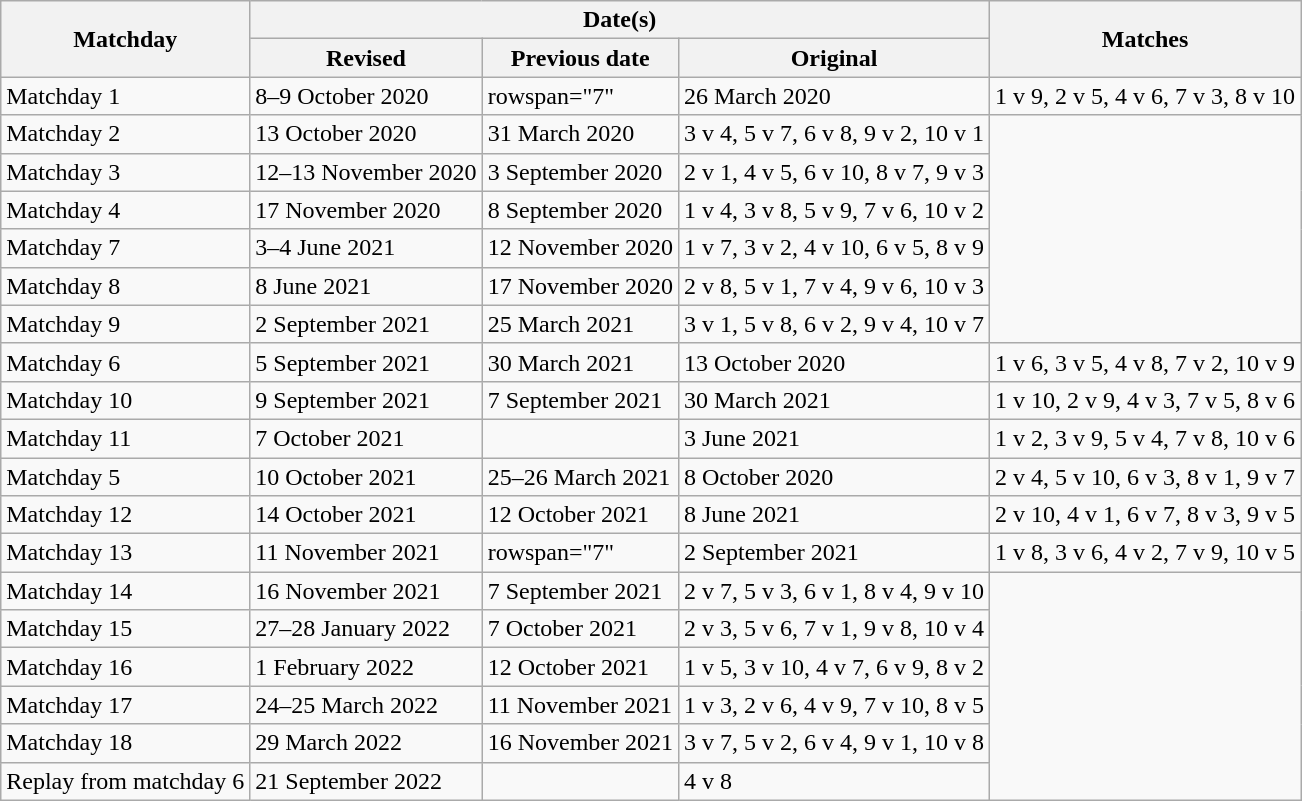<table class="wikitable sortable">
<tr>
<th rowspan=2>Matchday</th>
<th colspan="3">Date(s)</th>
<th rowspan=2 class="unsortable">Matches</th>
</tr>
<tr>
<th>Revised</th>
<th>Previous date</th>
<th>Original</th>
</tr>
<tr>
<td>Matchday 1</td>
<td>8–9 October 2020</td>
<td>rowspan="7" </td>
<td>26 March 2020</td>
<td>1 v 9, 2 v 5, 4 v 6, 7 v 3, 8 v 10</td>
</tr>
<tr>
<td>Matchday 2</td>
<td>13 October 2020</td>
<td>31 March 2020</td>
<td>3 v 4, 5 v 7, 6 v 8, 9 v 2, 10 v 1</td>
</tr>
<tr>
<td>Matchday 3</td>
<td>12–13 November 2020</td>
<td>3 September 2020</td>
<td>2 v 1, 4 v 5, 6 v 10, 8 v 7, 9 v 3</td>
</tr>
<tr>
<td>Matchday 4</td>
<td>17 November 2020</td>
<td>8 September 2020</td>
<td>1 v 4, 3 v 8, 5 v 9, 7 v 6, 10 v 2</td>
</tr>
<tr>
<td>Matchday 7</td>
<td>3–4 June 2021</td>
<td>12 November 2020</td>
<td>1 v 7, 3 v 2, 4 v 10, 6 v 5, 8 v 9</td>
</tr>
<tr>
<td>Matchday 8</td>
<td>8 June 2021</td>
<td>17 November 2020</td>
<td>2 v 8, 5 v 1, 7 v 4, 9 v 6, 10 v 3</td>
</tr>
<tr>
<td>Matchday 9</td>
<td>2 September 2021</td>
<td>25 March 2021</td>
<td>3 v 1, 5 v 8, 6 v 2, 9 v 4, 10 v 7</td>
</tr>
<tr>
<td>Matchday 6</td>
<td>5 September 2021</td>
<td>30 March 2021</td>
<td>13 October 2020</td>
<td>1 v 6, 3 v 5, 4 v 8, 7 v 2, 10 v 9</td>
</tr>
<tr>
<td>Matchday 10</td>
<td>9 September 2021</td>
<td>7 September 2021</td>
<td>30 March 2021</td>
<td>1 v 10, 2 v 9, 4 v 3, 7 v 5, 8 v 6</td>
</tr>
<tr>
<td>Matchday 11</td>
<td>7 October 2021</td>
<td></td>
<td>3 June 2021</td>
<td>1 v 2, 3 v 9, 5 v 4, 7 v 8, 10 v 6</td>
</tr>
<tr>
<td>Matchday 5</td>
<td>10 October 2021</td>
<td>25–26 March 2021</td>
<td>8 October 2020</td>
<td>2 v 4, 5 v 10, 6 v 3, 8 v 1, 9 v 7</td>
</tr>
<tr>
<td>Matchday 12</td>
<td>14 October 2021</td>
<td>12 October 2021</td>
<td>8 June 2021</td>
<td>2 v 10, 4 v 1, 6 v 7, 8 v 3, 9 v 5</td>
</tr>
<tr>
<td>Matchday 13</td>
<td>11 November 2021</td>
<td>rowspan="7" </td>
<td>2 September 2021</td>
<td>1 v 8, 3 v 6, 4 v 2, 7 v 9, 10 v 5</td>
</tr>
<tr>
<td>Matchday 14</td>
<td>16 November 2021</td>
<td>7 September 2021</td>
<td>2 v 7, 5 v 3, 6 v 1, 8 v 4, 9 v 10</td>
</tr>
<tr>
<td>Matchday 15</td>
<td>27–28 January 2022</td>
<td>7 October 2021</td>
<td>2 v 3, 5 v 6, 7 v 1, 9 v 8, 10 v 4</td>
</tr>
<tr>
<td>Matchday 16</td>
<td>1 February 2022</td>
<td>12 October 2021</td>
<td>1 v 5, 3 v 10, 4 v 7, 6 v 9, 8 v 2</td>
</tr>
<tr>
<td>Matchday 17</td>
<td>24–25 March 2022</td>
<td>11 November 2021</td>
<td>1 v 3, 2 v 6, 4 v 9, 7 v 10, 8 v 5</td>
</tr>
<tr>
<td>Matchday 18</td>
<td>29 March 2022</td>
<td>16 November 2021</td>
<td>3 v 7, 5 v 2, 6 v 4, 9 v 1, 10 v 8</td>
</tr>
<tr>
<td>Replay from matchday 6</td>
<td>21 September 2022</td>
<td></td>
<td>4 v 8</td>
</tr>
</table>
